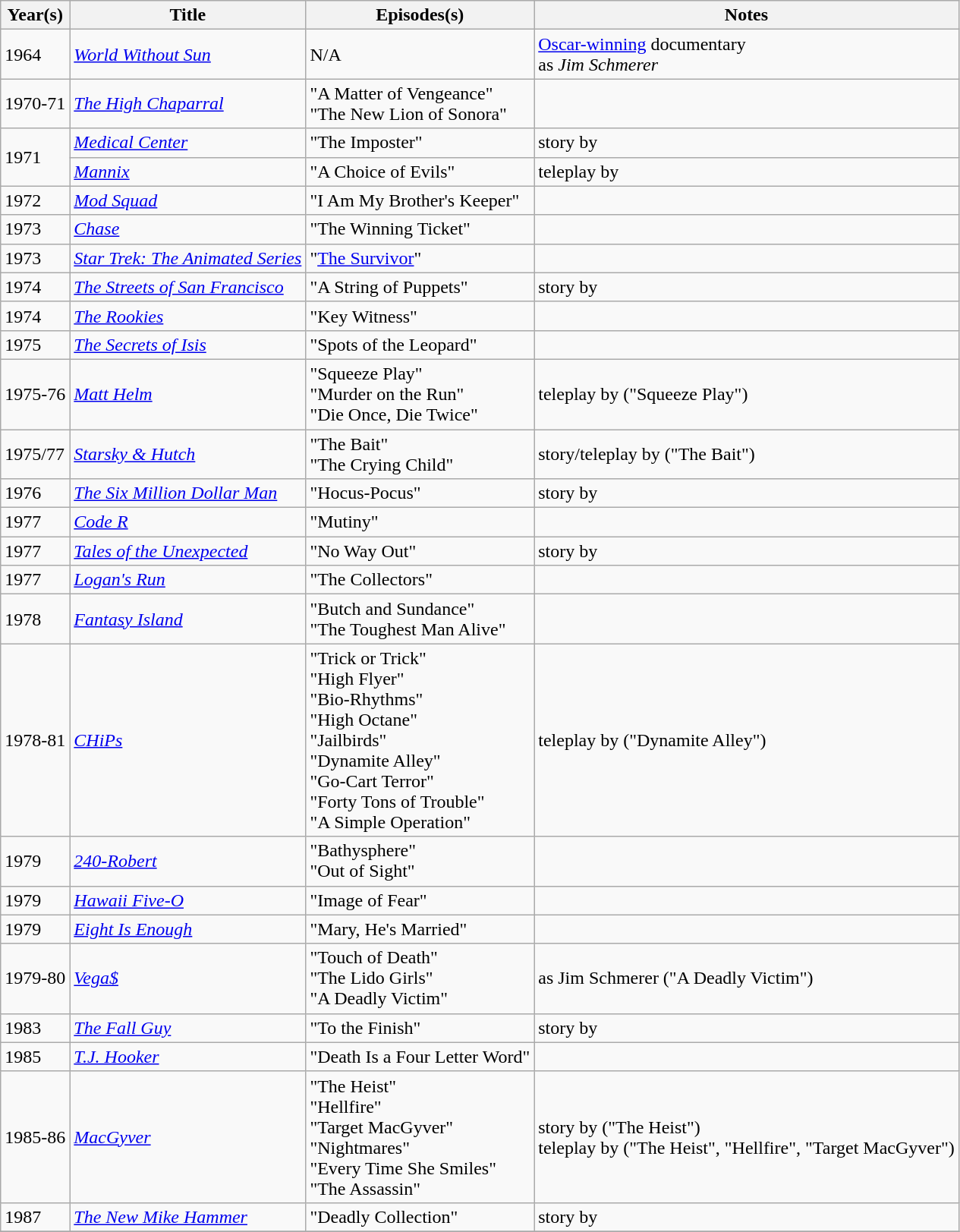<table class="wikitable">
<tr>
<th>Year(s)</th>
<th>Title</th>
<th>Episodes(s)</th>
<th>Notes</th>
</tr>
<tr>
<td>1964</td>
<td><em><a href='#'>World Without Sun</a></em></td>
<td>N/A</td>
<td><a href='#'>Oscar-winning</a> documentary <br> as <em>Jim Schmerer</em></td>
</tr>
<tr>
<td>1970-71</td>
<td><em><a href='#'>The High Chaparral</a></em></td>
<td>"A Matter of Vengeance" <br> "The New Lion of Sonora"</td>
<td></td>
</tr>
<tr>
<td rowspan="2">1971</td>
<td><em><a href='#'>Medical Center</a></em></td>
<td>"The Imposter"</td>
<td>story by</td>
</tr>
<tr>
<td><em><a href='#'>Mannix</a></em></td>
<td>"A Choice of Evils"</td>
<td>teleplay by</td>
</tr>
<tr>
<td>1972</td>
<td><em><a href='#'>Mod Squad</a></em></td>
<td>"I Am My Brother's Keeper"</td>
<td></td>
</tr>
<tr>
<td>1973</td>
<td><em><a href='#'>Chase</a></em></td>
<td>"The Winning Ticket"</td>
<td></td>
</tr>
<tr>
<td>1973</td>
<td><em><a href='#'>Star Trek: The Animated Series</a></em></td>
<td>"<a href='#'>The Survivor</a>"</td>
<td></td>
</tr>
<tr>
<td>1974</td>
<td><em><a href='#'>The Streets of San Francisco</a></em></td>
<td>"A String of Puppets"</td>
<td>story by</td>
</tr>
<tr>
<td>1974</td>
<td><em><a href='#'>The Rookies</a></em></td>
<td>"Key Witness"</td>
<td></td>
</tr>
<tr>
<td>1975</td>
<td><em><a href='#'>The Secrets of Isis</a></em></td>
<td>"Spots of the Leopard"</td>
<td></td>
</tr>
<tr>
<td>1975-76</td>
<td><em><a href='#'>Matt Helm</a></em></td>
<td>"Squeeze Play" <br> "Murder on the Run" <br> "Die Once, Die Twice"</td>
<td>teleplay by ("Squeeze Play")</td>
</tr>
<tr>
<td>1975/77</td>
<td><em><a href='#'>Starsky & Hutch</a></em></td>
<td>"The Bait" <br> "The Crying Child"</td>
<td>story/teleplay by ("The Bait")</td>
</tr>
<tr>
<td>1976</td>
<td><em><a href='#'>The Six Million Dollar Man</a></em></td>
<td>"Hocus-Pocus"</td>
<td>story by</td>
</tr>
<tr>
<td>1977</td>
<td><em><a href='#'>Code R</a></em></td>
<td>"Mutiny"</td>
<td></td>
</tr>
<tr>
<td>1977</td>
<td><em><a href='#'>Tales of the Unexpected</a></em></td>
<td>"No Way Out"</td>
<td>story by</td>
</tr>
<tr>
<td>1977</td>
<td><em><a href='#'>Logan's Run</a></em></td>
<td>"The Collectors"</td>
<td></td>
</tr>
<tr>
<td>1978</td>
<td><em><a href='#'>Fantasy Island</a></em></td>
<td>"Butch and Sundance" <br> "The Toughest Man Alive"</td>
<td></td>
</tr>
<tr>
<td>1978-81</td>
<td><em><a href='#'>CHiPs</a></em></td>
<td>"Trick or Trick" <br> "High Flyer" <br> "Bio-Rhythms" <br> "High Octane" <br> "Jailbirds" <br> "Dynamite Alley" <br> "Go-Cart Terror" <br> "Forty Tons of Trouble" <br> "A Simple Operation"</td>
<td>teleplay by ("Dynamite Alley")</td>
</tr>
<tr>
<td>1979</td>
<td><em><a href='#'>240-Robert</a></em></td>
<td>"Bathysphere" <br> "Out of Sight"</td>
<td></td>
</tr>
<tr>
<td>1979</td>
<td><em><a href='#'>Hawaii Five-O</a></em></td>
<td>"Image of Fear"</td>
<td></td>
</tr>
<tr>
<td>1979</td>
<td><em><a href='#'>Eight Is Enough</a></em></td>
<td>"Mary, He's Married"</td>
<td></td>
</tr>
<tr>
<td>1979-80</td>
<td><em><a href='#'>Vega$</a></em></td>
<td>"Touch of Death" <br> "The Lido Girls" <br> "A Deadly Victim"</td>
<td>as Jim Schmerer ("A Deadly Victim")</td>
</tr>
<tr>
<td>1983</td>
<td><em><a href='#'>The Fall Guy</a></em></td>
<td>"To the Finish"</td>
<td>story by</td>
</tr>
<tr>
<td>1985</td>
<td><em><a href='#'>T.J. Hooker</a></em></td>
<td>"Death Is a Four Letter Word"</td>
<td></td>
</tr>
<tr>
<td>1985-86</td>
<td><em><a href='#'>MacGyver</a></em></td>
<td>"The Heist" <br> "Hellfire" <br> "Target MacGyver" <br> "Nightmares" <br> "Every Time She Smiles" <br> "The Assassin"</td>
<td>story by ("The Heist") <br> teleplay by ("The Heist", "Hellfire", "Target MacGyver")</td>
</tr>
<tr>
<td>1987</td>
<td><em><a href='#'>The New Mike Hammer</a></em></td>
<td>"Deadly Collection"</td>
<td>story by</td>
</tr>
<tr>
</tr>
</table>
